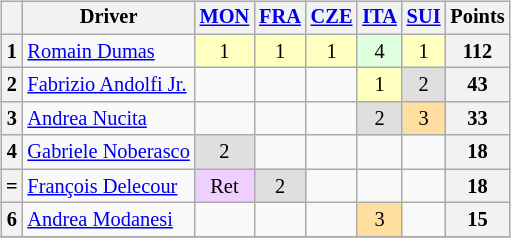<table>
<tr>
<td valign="top"><br><table class="wikitable" style="font-size: 85%; text-align: center;">
<tr valign="top">
<th valign="middle"></th>
<th valign="middle">Driver</th>
<th><a href='#'>MON</a><br></th>
<th><a href='#'>FRA</a><br></th>
<th><a href='#'>CZE</a><br></th>
<th><a href='#'>ITA</a><br></th>
<th><a href='#'>SUI</a><br></th>
<th valign="middle">Points</th>
</tr>
<tr>
<th>1</th>
<td align="left"> <a href='#'>Romain Dumas</a></td>
<td style="background:#ffffbf;">1</td>
<td style="background:#ffffbf;">1</td>
<td style="background:#ffffbf;">1</td>
<td style="background:#dfffdf;">4</td>
<td style="background:#ffffbf;">1</td>
<th>112</th>
</tr>
<tr>
<th>2</th>
<td align="left"> <a href='#'>Fabrizio Andolfi Jr.</a></td>
<td></td>
<td></td>
<td></td>
<td style="background:#ffffbf;">1</td>
<td style="background:#dfdfdf;">2</td>
<th>43</th>
</tr>
<tr>
<th>3</th>
<td align="left"> <a href='#'>Andrea Nucita</a></td>
<td></td>
<td></td>
<td></td>
<td style="background:#dfdfdf;">2</td>
<td style="background:#ffdf9f;">3</td>
<th>33</th>
</tr>
<tr>
<th>4</th>
<td align="left"> <a href='#'>Gabriele Noberasco</a></td>
<td style="background:#dfdfdf;">2</td>
<td></td>
<td></td>
<td></td>
<td></td>
<th>18</th>
</tr>
<tr>
<th>=</th>
<td align="left"> <a href='#'>François Delecour</a></td>
<td style="background:#efcfff;">Ret</td>
<td style="background:#dfdfdf;">2</td>
<td></td>
<td></td>
<td></td>
<th>18</th>
</tr>
<tr>
<th>6</th>
<td align="left"> <a href='#'>Andrea Modanesi</a></td>
<td></td>
<td></td>
<td></td>
<td style="background:#ffdf9f;">3</td>
<td></td>
<th>15</th>
</tr>
<tr>
</tr>
</table>
</td>
<td valign="top"><br></td>
</tr>
</table>
